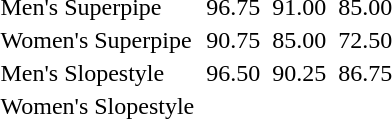<table>
<tr>
<td>Men's Superpipe</td>
<td></td>
<td>96.75</td>
<td></td>
<td>91.00</td>
<td></td>
<td>85.00</td>
</tr>
<tr>
<td>Women's Superpipe</td>
<td></td>
<td>90.75</td>
<td></td>
<td>85.00</td>
<td></td>
<td>72.50</td>
</tr>
<tr>
<td>Men's Slopestyle</td>
<td></td>
<td>96.50</td>
<td></td>
<td>90.25</td>
<td></td>
<td>86.75</td>
</tr>
<tr>
<td>Women's Slopestyle</td>
<td></td>
<td></td>
<td></td>
<td></td>
<td></td>
<td></td>
</tr>
</table>
